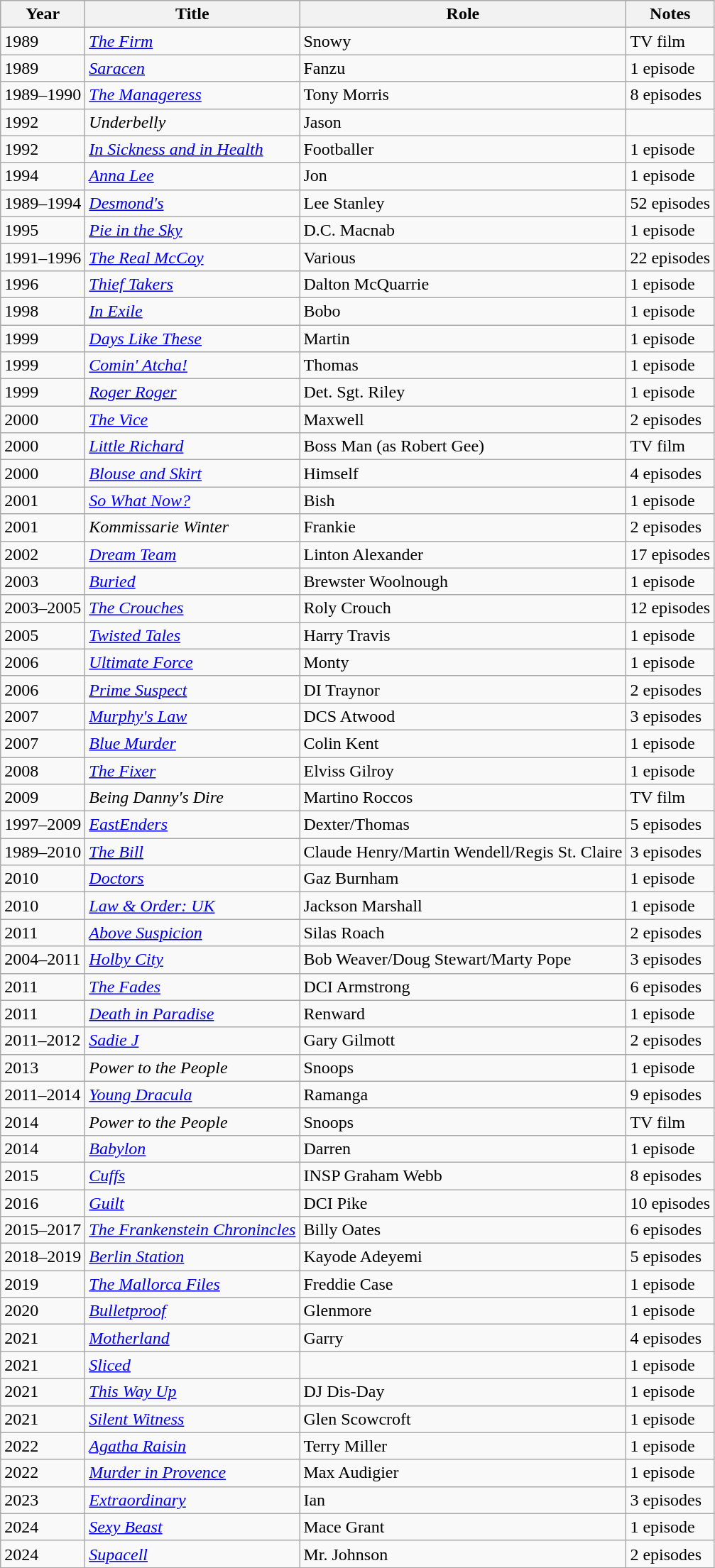<table class="wikitable plainrowheaders sortable">
<tr>
<th scope="col">Year</th>
<th scope="col">Title</th>
<th scope="col">Role</th>
<th scope="col" class="unsortable">Notes</th>
</tr>
<tr>
<td>1989</td>
<td><a href='#'><em>The Firm</em></a></td>
<td>Snowy</td>
<td>TV film</td>
</tr>
<tr>
<td>1989</td>
<td><a href='#'><em>Saracen</em></a></td>
<td>Fanzu</td>
<td>1 episode</td>
</tr>
<tr>
<td>1989–1990</td>
<td><em><a href='#'>The Manageress</a></em></td>
<td>Tony Morris</td>
<td>8 episodes</td>
</tr>
<tr>
<td>1992</td>
<td><em>Underbelly</em></td>
<td>Jason</td>
<td></td>
</tr>
<tr>
<td>1992</td>
<td><em><a href='#'>In Sickness and in Health</a></em></td>
<td>Footballer</td>
<td>1 episode</td>
</tr>
<tr>
<td>1994</td>
<td><a href='#'><em>Anna Lee</em></a></td>
<td>Jon</td>
<td>1 episode</td>
</tr>
<tr>
<td>1989–1994</td>
<td><em><a href='#'>Desmond's</a></em></td>
<td>Lee Stanley</td>
<td>52 episodes</td>
</tr>
<tr>
<td>1995</td>
<td><a href='#'><em>Pie in the Sky</em></a></td>
<td>D.C. Macnab</td>
<td>1 episode</td>
</tr>
<tr>
<td>1991–1996</td>
<td><a href='#'><em>The Real McCoy</em></a></td>
<td>Various</td>
<td>22 episodes</td>
</tr>
<tr>
<td>1996</td>
<td><em><a href='#'>Thief Takers</a></em></td>
<td>Dalton McQuarrie</td>
<td>1 episode</td>
</tr>
<tr>
<td>1998</td>
<td><a href='#'><em>In Exile</em></a></td>
<td>Bobo</td>
<td>1 episode</td>
</tr>
<tr>
<td>1999</td>
<td><a href='#'><em>Days Like These</em></a></td>
<td>Martin</td>
<td>1 episode</td>
</tr>
<tr>
<td>1999</td>
<td><a href='#'><em>Comin' Atcha!</em></a></td>
<td>Thomas</td>
<td>1 episode</td>
</tr>
<tr>
<td>1999</td>
<td><em><a href='#'>Roger Roger</a></em></td>
<td>Det. Sgt. Riley</td>
<td>1 episode</td>
</tr>
<tr>
<td>2000</td>
<td><a href='#'><em>The Vice</em></a></td>
<td>Maxwell</td>
<td>2 episodes</td>
</tr>
<tr>
<td>2000</td>
<td><a href='#'><em>Little Richard</em></a></td>
<td>Boss Man (as Robert Gee)</td>
<td>TV film</td>
</tr>
<tr>
<td>2000</td>
<td><em><a href='#'>Blouse and Skirt</a></em></td>
<td>Himself</td>
<td>4 episodes</td>
</tr>
<tr>
<td>2001</td>
<td><em><a href='#'>So What Now?</a></em></td>
<td>Bish</td>
<td>1 episode</td>
</tr>
<tr>
<td>2001</td>
<td><em>Kommissarie Winter</em></td>
<td>Frankie</td>
<td>2 episodes</td>
</tr>
<tr>
<td>2002</td>
<td><a href='#'><em>Dream Team</em></a></td>
<td>Linton Alexander</td>
<td>17 episodes</td>
</tr>
<tr>
<td>2003</td>
<td><a href='#'><em>Buried</em></a></td>
<td>Brewster Woolnough</td>
<td>1 episode</td>
</tr>
<tr>
<td>2003–2005</td>
<td><em><a href='#'>The Crouches</a></em></td>
<td>Roly Crouch</td>
<td>12 episodes</td>
</tr>
<tr>
<td>2005</td>
<td><em><a href='#'>Twisted Tales</a></em></td>
<td>Harry Travis</td>
<td>1 episode</td>
</tr>
<tr>
<td>2006</td>
<td><em><a href='#'>Ultimate Force</a></em></td>
<td>Monty</td>
<td>1 episode</td>
</tr>
<tr>
<td>2006</td>
<td><em><a href='#'>Prime Suspect</a></em></td>
<td>DI Traynor</td>
<td>2 episodes</td>
</tr>
<tr>
<td>2007</td>
<td><a href='#'><em>Murphy's Law</em></a></td>
<td>DCS Atwood</td>
<td>3 episodes</td>
</tr>
<tr>
<td>2007</td>
<td><a href='#'><em>Blue Murder</em></a></td>
<td>Colin Kent</td>
<td>1 episode</td>
</tr>
<tr>
<td>2008</td>
<td><a href='#'><em>The Fixer</em></a></td>
<td>Elviss Gilroy</td>
<td>1 episode</td>
</tr>
<tr>
<td>2009</td>
<td><em>Being Danny's Dire</em></td>
<td>Martino Roccos</td>
<td>TV film</td>
</tr>
<tr>
<td>1997–2009</td>
<td><em><a href='#'>EastEnders</a></em></td>
<td>Dexter/Thomas</td>
<td>5 episodes</td>
</tr>
<tr>
<td>1989–2010</td>
<td><em><a href='#'>The Bill</a></em></td>
<td>Claude Henry/Martin Wendell/Regis St. Claire</td>
<td>3 episodes</td>
</tr>
<tr>
<td>2010</td>
<td><a href='#'><em>Doctors</em></a></td>
<td>Gaz Burnham</td>
<td>1 episode</td>
</tr>
<tr>
<td>2010</td>
<td><em><a href='#'>Law & Order: UK</a></em></td>
<td>Jackson Marshall</td>
<td>1 episode</td>
</tr>
<tr>
<td>2011</td>
<td><a href='#'><em>Above Suspicion</em></a></td>
<td>Silas Roach</td>
<td>2 episodes</td>
</tr>
<tr>
<td>2004–2011</td>
<td><em><a href='#'>Holby City</a></em></td>
<td>Bob Weaver/Doug Stewart/Marty Pope</td>
<td>3 episodes</td>
</tr>
<tr>
<td>2011</td>
<td><a href='#'><em>The Fades</em></a></td>
<td>DCI Armstrong</td>
<td>6 episodes</td>
</tr>
<tr>
<td>2011</td>
<td><a href='#'><em>Death in Paradise</em></a></td>
<td>Renward</td>
<td>1 episode</td>
</tr>
<tr>
<td>2011–2012</td>
<td><em><a href='#'>Sadie J</a></em></td>
<td>Gary Gilmott</td>
<td>2 episodes</td>
</tr>
<tr>
<td>2013</td>
<td><em>Power to the People</em></td>
<td>Snoops</td>
<td>1 episode</td>
</tr>
<tr>
<td>2011–2014</td>
<td><em><a href='#'>Young Dracula</a></em></td>
<td>Ramanga</td>
<td>9 episodes</td>
</tr>
<tr>
<td>2014</td>
<td><em>Power to the People</em></td>
<td>Snoops</td>
<td>TV film</td>
</tr>
<tr>
<td>2014</td>
<td><a href='#'><em>Babylon</em></a></td>
<td>Darren</td>
<td>1 episode</td>
</tr>
<tr>
<td>2015</td>
<td><a href='#'><em>Cuffs</em></a></td>
<td>INSP Graham Webb</td>
<td>8 episodes</td>
</tr>
<tr>
<td>2016</td>
<td><a href='#'><em>Guilt</em></a></td>
<td>DCI Pike</td>
<td>10 episodes</td>
</tr>
<tr>
<td>2015–2017</td>
<td><a href='#'><em>The Frankenstein Chronincles</em></a></td>
<td>Billy Oates</td>
<td>6 episodes</td>
</tr>
<tr>
<td>2018–2019</td>
<td><a href='#'><em>Berlin Station</em></a></td>
<td>Kayode Adeyemi</td>
<td>5 episodes</td>
</tr>
<tr>
<td>2019</td>
<td><em><a href='#'>The Mallorca Files</a></em></td>
<td>Freddie Case</td>
<td>1 episode</td>
</tr>
<tr>
<td>2020</td>
<td><a href='#'><em>Bulletproof</em></a></td>
<td>Glenmore</td>
<td>1 episode</td>
</tr>
<tr>
<td>2021</td>
<td><a href='#'><em>Motherland</em></a></td>
<td>Garry</td>
<td>4 episodes</td>
</tr>
<tr>
<td>2021</td>
<td><a href='#'><em>Sliced</em></a></td>
<td></td>
<td>1 episode</td>
</tr>
<tr>
<td>2021</td>
<td><a href='#'><em>This Way Up</em></a></td>
<td>DJ Dis-Day</td>
<td>1 episode</td>
</tr>
<tr>
<td>2021</td>
<td><em><a href='#'>Silent Witness</a></em></td>
<td>Glen Scowcroft</td>
<td>1 episode</td>
</tr>
<tr>
<td>2022</td>
<td><a href='#'><em>Agatha Raisin</em></a></td>
<td>Terry Miller</td>
<td>1 episode</td>
</tr>
<tr>
<td>2022</td>
<td><em><a href='#'>Murder in Provence</a></em></td>
<td>Max Audigier</td>
<td>1 episode</td>
</tr>
<tr>
<td>2023</td>
<td><em><a href='#'>Extraordinary</a></em></td>
<td>Ian</td>
<td>3 episodes</td>
</tr>
<tr>
<td>2024</td>
<td><em><a href='#'>Sexy Beast</a></em></td>
<td>Mace Grant</td>
<td>1 episode</td>
</tr>
<tr>
<td>2024</td>
<td><em><a href='#'>Supacell</a></em></td>
<td>Mr. Johnson</td>
<td>2 episodes</td>
</tr>
</table>
